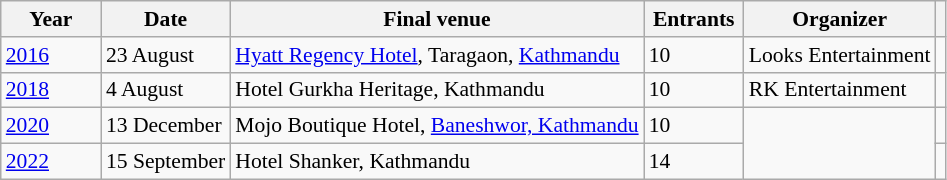<table class="wikitable defaultcenter col3left col4left col6left" style="font-size: 90%";>
<tr>
<th width="60">Year</th>
<th>Date</th>
<th width="auto">Final venue</th>
<th width="60">Entrants</th>
<th>Organizer</th>
<th></th>
</tr>
<tr>
<td><a href='#'>2016</a></td>
<td>23 August</td>
<td><a href='#'>Hyatt Regency Hotel</a>, Taragaon, <a href='#'>Kathmandu</a></td>
<td>10</td>
<td>Looks Entertainment</td>
<td></td>
</tr>
<tr>
<td><a href='#'>2018</a></td>
<td>4 August</td>
<td>Hotel Gurkha Heritage, Kathmandu</td>
<td>10</td>
<td>RK Entertainment</td>
<td></td>
</tr>
<tr>
<td><a href='#'>2020</a></td>
<td>13 December</td>
<td>Mojo Boutique Hotel, <a href='#'>Baneshwor, Kathmandu</a></td>
<td>10</td>
<td rowspan="2"></td>
<td></td>
</tr>
<tr>
<td><a href='#'>2022</a></td>
<td>15 September</td>
<td>Hotel Shanker, Kathmandu</td>
<td>14</td>
<td></td>
</tr>
</table>
